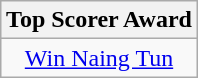<table class="wikitable" style="text-align:center; margin:auto;">
<tr>
<th>Top Scorer Award</th>
</tr>
<tr>
<td> <a href='#'>Win Naing Tun</a></td>
</tr>
</table>
